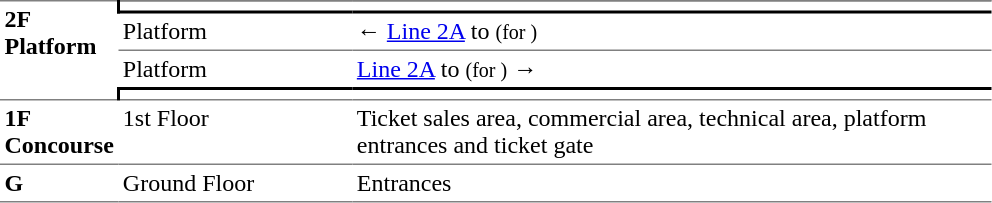<table border="0" cellspacing="0" cellpadding="3" frame="hsides" rules="rows">
<tr>
<td style="border-bottom:solid 1px gray;vertical-align:top;border-top:solid 1px gray;" rowspan=5;><strong>2F<br>Platform</strong></td>
</tr>
<tr>
<td style="border-top:solid 1px gray;border-right:solid 2px black;border-left:solid 2px black;border-bottom:solid 2px black;text-align:center;" colspan=2></td>
</tr>
<tr>
<td style="border-bottom:solid 1px gray;" width=150>Platform</td>
<td>←   <a href='#'>Line 2A</a> to  <small>(for )</small></td>
</tr>
<tr>
<td style="border-bottom:solid 1px gray;" width=150>Platform</td>
<td style="border-bottom:solid 1px gray;" width=390>   <a href='#'>Line 2A</a> to  <small>(for )</small> →</td>
</tr>
<tr>
<td style="border-top:solid 2px black;border-right:solid 2px black;border-left:solid 2px black;border-bottom:solid 1px gray;text-align:center;" colspan=2></td>
</tr>
<tr>
<td style="vertical-align:top"><strong>1F<br>Concourse</strong></td>
<td style="vertical-align:top">1st Floor</td>
<td style="vertical-align:top">Ticket sales area, commercial area, technical area, platform entrances and ticket gate</td>
</tr>
<tr>
<td style="border-bottom:solid 1px gray;border-top:solid 1px gray; vertical-align:top" width=50><strong>G</strong></td>
<td style="border-top:solid 1px gray;border-bottom:solid 1px gray; vertical-align:top" width=100>Ground Floor</td>
<td style="border-top:solid 1px gray;border-bottom:solid 1px gray; vertical-align:top" width=420>Entrances</td>
</tr>
</table>
